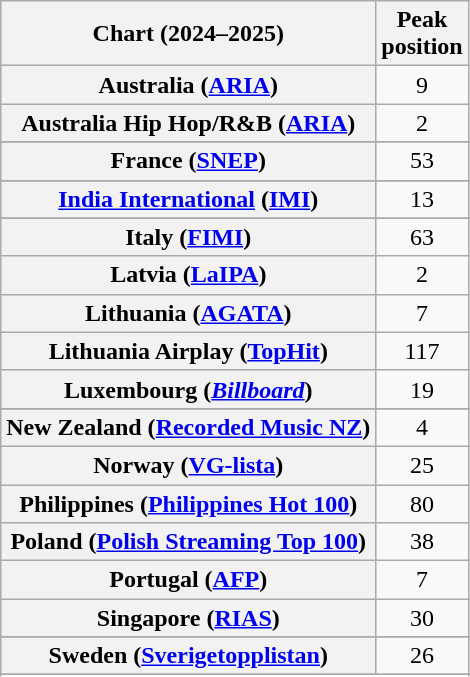<table class="wikitable sortable plainrowheaders" style="text-align:center;">
<tr>
<th scope="col">Chart (2024–2025)</th>
<th scope="col">Peak<br>position</th>
</tr>
<tr>
<th scope="row">Australia (<a href='#'>ARIA</a>)</th>
<td>9</td>
</tr>
<tr>
<th scope="row">Australia Hip Hop/R&B (<a href='#'>ARIA</a>)</th>
<td>2</td>
</tr>
<tr>
</tr>
<tr>
</tr>
<tr>
</tr>
<tr>
</tr>
<tr>
<th scope="row">France (<a href='#'>SNEP</a>)</th>
<td>53</td>
</tr>
<tr>
</tr>
<tr>
</tr>
<tr>
<th scope="row"><a href='#'>India International</a> (<a href='#'>IMI</a>)</th>
<td>13</td>
</tr>
<tr>
</tr>
<tr>
<th scope="row">Italy (<a href='#'>FIMI</a>)</th>
<td>63</td>
</tr>
<tr>
<th scope="row">Latvia (<a href='#'>LaIPA</a>)</th>
<td>2</td>
</tr>
<tr>
<th scope="row">Lithuania (<a href='#'>AGATA</a>)</th>
<td>7</td>
</tr>
<tr>
<th scope="row">Lithuania Airplay (<a href='#'>TopHit</a>)</th>
<td>117</td>
</tr>
<tr>
<th scope="row">Luxembourg (<em><a href='#'>Billboard</a></em>)</th>
<td>19</td>
</tr>
<tr>
</tr>
<tr>
<th scope="row">New Zealand (<a href='#'>Recorded Music NZ</a>)</th>
<td>4</td>
</tr>
<tr>
<th scope="row">Norway (<a href='#'>VG-lista</a>)</th>
<td>25</td>
</tr>
<tr>
<th scope="row">Philippines (<a href='#'>Philippines Hot 100</a>)</th>
<td>80</td>
</tr>
<tr>
<th scope="row">Poland (<a href='#'>Polish Streaming Top 100</a>)</th>
<td>38</td>
</tr>
<tr>
<th scope="row">Portugal (<a href='#'>AFP</a>)</th>
<td>7</td>
</tr>
<tr>
<th scope="row">Singapore (<a href='#'>RIAS</a>)</th>
<td>30</td>
</tr>
<tr>
</tr>
<tr>
</tr>
<tr>
<th scope="row">Sweden (<a href='#'>Sverigetopplistan</a>)</th>
<td>26</td>
</tr>
<tr>
</tr>
<tr>
</tr>
<tr>
</tr>
<tr>
</tr>
<tr>
</tr>
<tr>
</tr>
<tr>
</tr>
<tr>
</tr>
</table>
